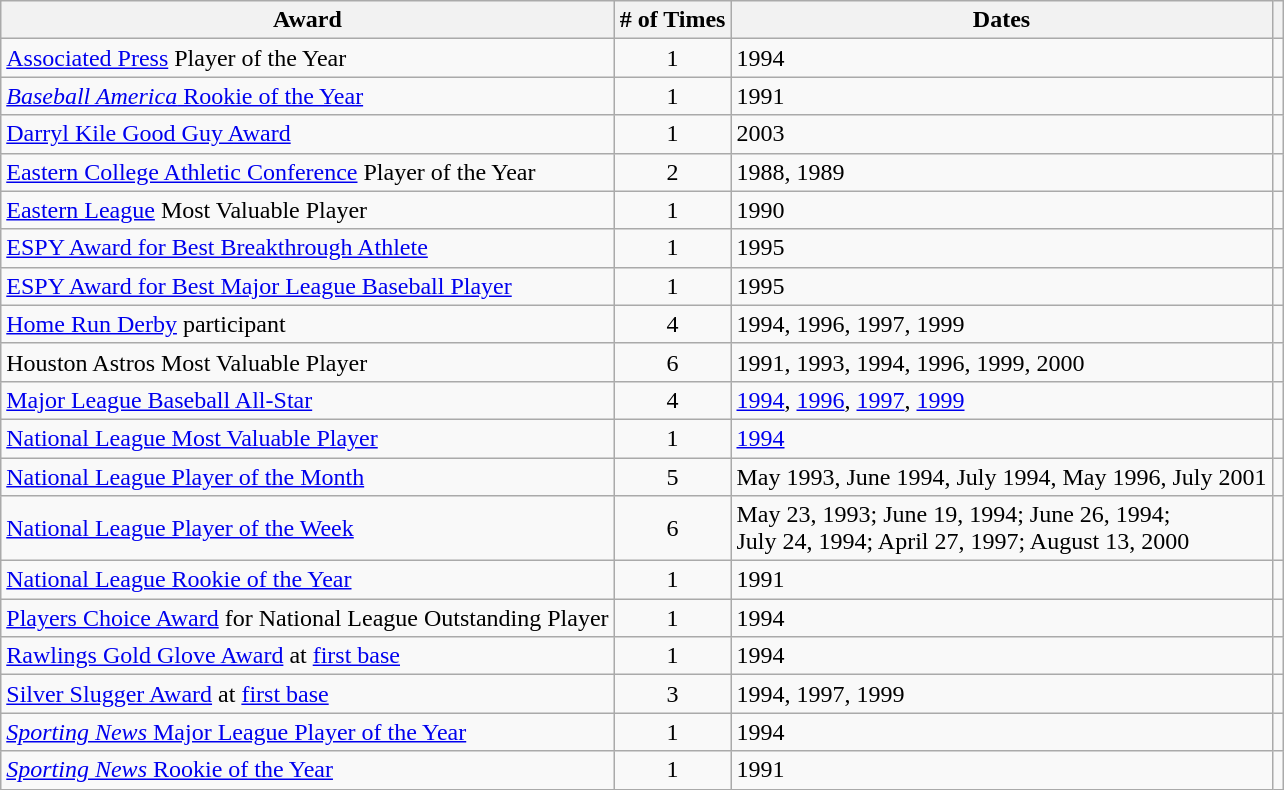<table class="wikitable" margin: 5px; text-align: center;>
<tr>
<th>Award</th>
<th># of Times</th>
<th>Dates</th>
<th></th>
</tr>
<tr>
<td><a href='#'>Associated Press</a> Player of the Year</td>
<td align="center">1</td>
<td>1994</td>
<td></td>
</tr>
<tr>
<td><a href='#'><em>Baseball America</em> Rookie of the Year</a></td>
<td align="center">1</td>
<td>1991</td>
<td></td>
</tr>
<tr>
<td><a href='#'>Darryl Kile Good Guy Award</a></td>
<td align="center">1</td>
<td>2003</td>
<td></td>
</tr>
<tr>
<td><a href='#'>Eastern College Athletic Conference</a> Player of the Year</td>
<td align="center">2</td>
<td>1988, 1989</td>
<td></td>
</tr>
<tr>
<td><a href='#'>Eastern League</a> Most Valuable Player</td>
<td align="center">1</td>
<td>1990</td>
<td></td>
</tr>
<tr>
<td><a href='#'>ESPY Award for Best Breakthrough Athlete</a></td>
<td align="center">1</td>
<td>1995</td>
<td></td>
</tr>
<tr>
<td><a href='#'>ESPY Award for Best Major League Baseball Player</a></td>
<td align="center">1</td>
<td>1995</td>
<td></td>
</tr>
<tr>
<td><a href='#'>Home Run Derby</a> participant</td>
<td align="center">4</td>
<td>1994, 1996, 1997, 1999</td>
<td></td>
</tr>
<tr>
<td>Houston Astros Most Valuable Player</td>
<td align="center">6</td>
<td>1991, 1993, 1994, 1996, 1999, 2000</td>
<td></td>
</tr>
<tr>
<td><a href='#'>Major League Baseball All-Star</a></td>
<td align="center">4</td>
<td><a href='#'>1994</a>, <a href='#'>1996</a>, <a href='#'>1997</a>, <a href='#'>1999</a></td>
<td></td>
</tr>
<tr>
<td><a href='#'>National League Most Valuable Player</a></td>
<td align="center">1</td>
<td><a href='#'>1994</a></td>
<td></td>
</tr>
<tr>
<td><a href='#'>National League Player of the Month</a></td>
<td align="center">5</td>
<td>May 1993, June 1994, July 1994, May 1996, July 2001</td>
<td></td>
</tr>
<tr>
<td><a href='#'>National League Player of the Week</a></td>
<td align="center">6</td>
<td>May 23, 1993; June 19, 1994; June 26, 1994;<br> July 24, 1994; April 27, 1997; August 13, 2000</td>
<td></td>
</tr>
<tr>
<td><a href='#'>National League Rookie of the Year</a></td>
<td align="center">1</td>
<td>1991</td>
<td></td>
</tr>
<tr>
<td><a href='#'>Players Choice Award</a> for National League Outstanding Player</td>
<td align="center">1</td>
<td>1994</td>
<td></td>
</tr>
<tr>
<td><a href='#'>Rawlings Gold Glove Award</a> at <a href='#'>first base</a></td>
<td align="center">1</td>
<td>1994</td>
<td></td>
</tr>
<tr>
<td><a href='#'>Silver Slugger Award</a> at <a href='#'>first base</a></td>
<td align="center">3</td>
<td>1994, 1997, 1999</td>
<td></td>
</tr>
<tr>
<td><a href='#'><em>Sporting News</em> Major League Player of the Year</a></td>
<td align="center">1</td>
<td>1994</td>
<td></td>
</tr>
<tr>
<td><a href='#'><em>Sporting News</em> Rookie of the Year</a></td>
<td align="center">1</td>
<td>1991</td>
<td></td>
</tr>
</table>
